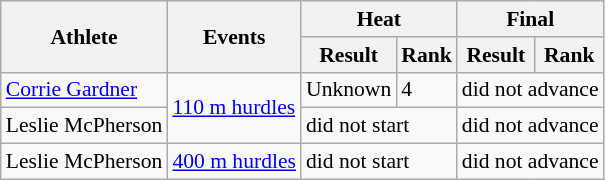<table class=wikitable style="font-size:90%">
<tr>
<th rowspan="2">Athlete</th>
<th rowspan="2">Events</th>
<th colspan="2">Heat</th>
<th colspan="2">Final</th>
</tr>
<tr>
<th>Result</th>
<th>Rank</th>
<th>Result</th>
<th>Rank</th>
</tr>
<tr>
<td><a href='#'>Corrie Gardner</a></td>
<td rowspan=2><a href='#'>110 m hurdles</a></td>
<td>Unknown</td>
<td>4</td>
<td colspan=2>did not advance</td>
</tr>
<tr>
<td>Leslie McPherson</td>
<td colspan=2>did not start</td>
<td colspan=2>did not advance</td>
</tr>
<tr>
<td>Leslie McPherson</td>
<td><a href='#'>400 m hurdles</a></td>
<td colspan=2>did not start</td>
<td colspan=2>did not advance</td>
</tr>
</table>
